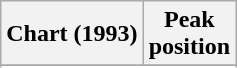<table class="wikitable sortable plainrowheaders" style="text-align:center">
<tr>
<th scope="col">Chart (1993)</th>
<th scope="col">Peak<br>position</th>
</tr>
<tr>
</tr>
<tr>
</tr>
</table>
